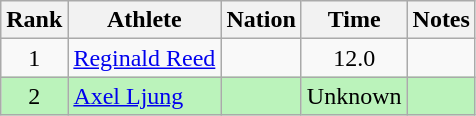<table class="wikitable sortable" style="text-align:center">
<tr>
<th>Rank</th>
<th>Athlete</th>
<th>Nation</th>
<th>Time</th>
<th>Notes</th>
</tr>
<tr>
<td>1</td>
<td align=left><a href='#'>Reginald Reed</a></td>
<td align=left></td>
<td>12.0</td>
<td></td>
</tr>
<tr bgcolor=bbf3bb>
<td>2</td>
<td align=left><a href='#'>Axel Ljung</a></td>
<td align=left></td>
<td>Unknown</td>
<td></td>
</tr>
</table>
